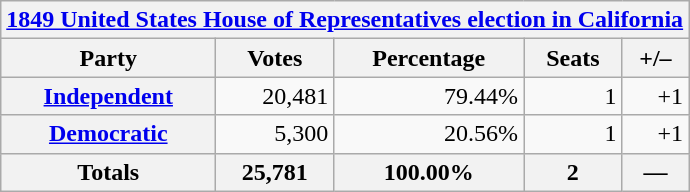<table class=wikitable>
<tr>
<th colspan=6><a href='#'>1849 United States House of Representatives election in California</a></th>
</tr>
<tr>
<th>Party</th>
<th>Votes</th>
<th>Percentage</th>
<th>Seats</th>
<th>+/–</th>
</tr>
<tr>
<th><a href='#'>Independent</a></th>
<td align=right>20,481</td>
<td align=right>79.44%</td>
<td align=right>1</td>
<td align=right>+1</td>
</tr>
<tr>
<th><a href='#'>Democratic</a></th>
<td align=right>5,300</td>
<td align=right>20.56%</td>
<td align=right>1</td>
<td align=right>+1</td>
</tr>
<tr>
<th>Totals</th>
<th>25,781</th>
<th>100.00%</th>
<th>2</th>
<th>—</th>
</tr>
</table>
